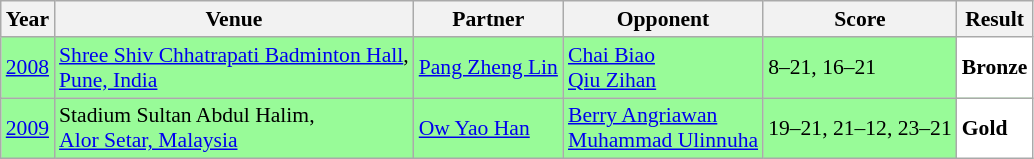<table class="sortable wikitable" style="font-size: 90%;">
<tr>
<th>Year</th>
<th>Venue</th>
<th>Partner</th>
<th>Opponent</th>
<th>Score</th>
<th>Result</th>
</tr>
<tr style="background:#98FB98">
<td align="center"><a href='#'>2008</a></td>
<td align="left"><a href='#'>Shree Shiv Chhatrapati Badminton Hall</a>,<br><a href='#'>Pune, India</a></td>
<td align="left"> <a href='#'>Pang Zheng Lin</a></td>
<td align="left"> <a href='#'>Chai Biao</a> <br>  <a href='#'>Qiu Zihan</a></td>
<td align="left">8–21, 16–21</td>
<td style="text-align:left; background:white"> <strong>Bronze</strong></td>
</tr>
<tr style="background:#98FB98">
<td align="center"><a href='#'>2009</a></td>
<td align="left">Stadium Sultan Abdul Halim,<br><a href='#'>Alor Setar, Malaysia</a></td>
<td align="left"> <a href='#'>Ow Yao Han</a></td>
<td align="left"> <a href='#'>Berry Angriawan</a> <br>  <a href='#'>Muhammad Ulinnuha</a></td>
<td align="left">19–21, 21–12, 23–21</td>
<td style="text-align:left; background:white"> <strong>Gold</strong></td>
</tr>
</table>
